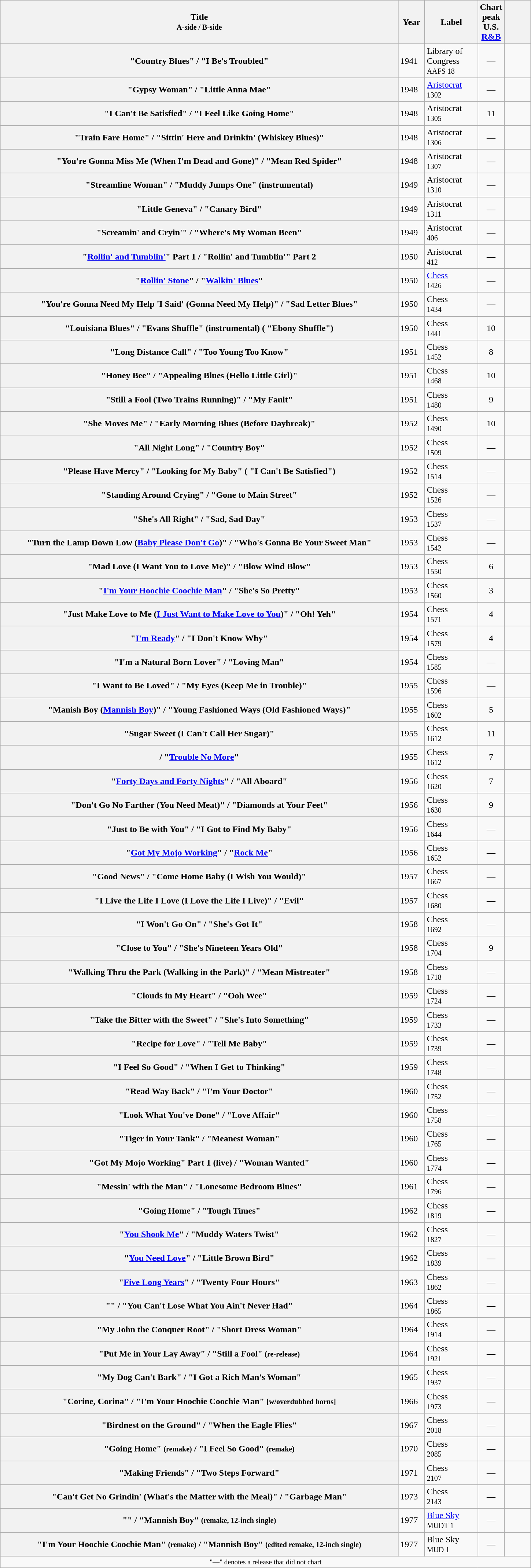<table class="wikitable sortable plainrowheaders">
<tr>
<th scope="col" width=%>Title<br><small>A-side / B-side</small></th>
<th scope="col" width=5%>Year</th>
<th scope="col" width=10%>Label</th>
<th scope="col" width=5% data-sort-type=number>Chart<br>peak<br>U.S.<br><a href='#'>R&B</a></th>
<th scope="col" width=5% class="unsortable"></th>
</tr>
<tr>
<th scope="row">"Country Blues" / "I Be's Troubled"</th>
<td>1941</td>
<td>Library of<br> Congress<br> <small>AAFS 18</small></td>
<td align="center">—</td>
<td align="center"></td>
</tr>
<tr>
<th scope="row">"Gypsy Woman" / "Little Anna Mae"</th>
<td>1948</td>
<td><a href='#'>Aristocrat</a> <br><small>1302</small></td>
<td align="center">—</td>
<td align="center"></td>
</tr>
<tr>
<th scope="row">"I Can't Be Satisfied" / "I Feel Like Going Home"</th>
<td>1948</td>
<td>Aristocrat <br><small>1305</small></td>
<td align="center">11</td>
<td align="center"></td>
</tr>
<tr>
<th scope="row">"Train Fare Home" / "Sittin' Here and Drinkin' (Whiskey Blues)"</th>
<td>1948</td>
<td>Aristocrat <br><small>1306</small></td>
<td align="center">—</td>
<td align="center"></td>
</tr>
<tr>
<th scope="row">"You're Gonna Miss Me (When I'm Dead and Gone)" / "Mean Red Spider"</th>
<td>1948</td>
<td>Aristocrat <br><small>1307</small></td>
<td align="center">—</td>
<td align="center"></td>
</tr>
<tr>
<th scope="row">"Streamline Woman" / "Muddy Jumps One" (instrumental)</th>
<td>1949</td>
<td>Aristocrat <br><small>1310</small></td>
<td align="center">—</td>
<td align="center"></td>
</tr>
<tr>
<th scope="row">"Little Geneva" / "Canary Bird"</th>
<td>1949</td>
<td>Aristocrat <br><small>1311</small></td>
<td align="center">—</td>
<td align="center"></td>
</tr>
<tr>
<th scope="row">"Screamin' and Cryin'" / "Where's My Woman Been"</th>
<td>1949</td>
<td>Aristocrat <br><small>406</small></td>
<td align="center">—</td>
<td align="center"></td>
</tr>
<tr>
<th scope="row">"<a href='#'>Rollin' and Tumblin'</a>" Part 1 / "Rollin' and Tumblin'" Part 2</th>
<td>1950</td>
<td>Aristocrat <br><small>412</small></td>
<td align="center">—</td>
<td align="center"></td>
</tr>
<tr>
<th scope="row">"<a href='#'>Rollin' Stone</a>" / "<a href='#'>Walkin' Blues</a>"</th>
<td>1950</td>
<td><a href='#'>Chess</a> <br><small>1426</small></td>
<td align="center">—</td>
<td align="center"></td>
</tr>
<tr>
<th scope="row">"You're Gonna Need My Help 'I Said' (Gonna Need My Help)" / "Sad Letter Blues"</th>
<td>1950</td>
<td>Chess <br><small>1434</small></td>
<td align="center">—</td>
<td align="center"></td>
</tr>
<tr>
<th scope="row">"Louisiana Blues" / "Evans Shuffle" (instrumental) ( "Ebony Shuffle")</th>
<td>1950</td>
<td>Chess <br><small>1441</small></td>
<td align="center">10</td>
<td align="center"></td>
</tr>
<tr>
<th scope="row">"Long Distance Call" / "Too Young Too Know"</th>
<td>1951</td>
<td>Chess <br><small>1452</small></td>
<td align="center">8</td>
<td align="center"></td>
</tr>
<tr>
<th scope="row">"Honey Bee" / "Appealing Blues (Hello Little Girl)"</th>
<td>1951</td>
<td>Chess <br><small>1468</small></td>
<td align="center">10</td>
<td align="center"></td>
</tr>
<tr>
<th scope="row">"Still a Fool (Two Trains Running)" / "My Fault"</th>
<td>1951</td>
<td>Chess <br><small>1480</small></td>
<td align="center">9</td>
<td align="center"></td>
</tr>
<tr>
<th scope="row">"She Moves Me" / "Early Morning Blues (Before Daybreak)"</th>
<td>1952</td>
<td>Chess <br><small>1490</small></td>
<td align="center">10</td>
<td align="center"></td>
</tr>
<tr>
<th scope="row">"All Night Long" / "Country Boy"</th>
<td>1952</td>
<td>Chess <br><small>1509</small></td>
<td align="center">—</td>
<td align="center"></td>
</tr>
<tr>
<th scope="row">"Please Have Mercy" / "Looking for My Baby" ( "I Can't Be Satisfied")</th>
<td>1952</td>
<td>Chess <br><small>1514</small></td>
<td align="center">—</td>
<td align="center"></td>
</tr>
<tr>
<th scope="row">"Standing Around Crying" / "Gone to Main Street"</th>
<td>1952</td>
<td>Chess <br><small>1526</small></td>
<td align="center">—</td>
<td align="center"></td>
</tr>
<tr>
<th scope="row">"She's All Right" / "Sad, Sad Day"</th>
<td>1953</td>
<td>Chess <br><small>1537</small></td>
<td align="center">—</td>
<td align="center"></td>
</tr>
<tr>
<th scope="row">"Turn the Lamp Down Low (<a href='#'>Baby Please Don't Go</a>)" / "Who's Gonna Be Your Sweet Man"</th>
<td>1953</td>
<td>Chess <br><small>1542</small></td>
<td align="center">—</td>
<td align="center"></td>
</tr>
<tr>
<th scope="row">"Mad Love (I Want You to Love Me)" / "Blow Wind Blow"</th>
<td>1953</td>
<td>Chess <br><small>1550</small></td>
<td align="center">6</td>
<td align="center"></td>
</tr>
<tr>
<th scope="row">"<a href='#'>I'm Your Hoochie Coochie Man</a>" / "She's So Pretty"</th>
<td>1953</td>
<td>Chess <br><small>1560</small></td>
<td align="center">3</td>
<td align="center"></td>
</tr>
<tr>
<th scope="row">"Just Make Love to Me (<a href='#'>I Just Want to Make Love to You</a>)" / "Oh! Yeh"</th>
<td>1954</td>
<td>Chess <br><small>1571</small></td>
<td align="center">4</td>
<td align="center"></td>
</tr>
<tr>
<th scope="row">"<a href='#'>I'm Ready</a>" / "I Don't Know Why"</th>
<td>1954</td>
<td>Chess <br><small>1579</small></td>
<td align="center">4</td>
<td align="center"></td>
</tr>
<tr>
<th scope="row">"I'm a Natural Born Lover" / "Loving Man"</th>
<td>1954</td>
<td>Chess <br><small>1585</small></td>
<td align="center">—</td>
<td align="center"></td>
</tr>
<tr>
<th scope="row">"I Want to Be Loved" / "My Eyes (Keep Me in Trouble)"</th>
<td>1955</td>
<td>Chess <br><small>1596</small></td>
<td align="center">—</td>
<td align="center"></td>
</tr>
<tr>
<th scope="row">"Manish Boy (<a href='#'>Mannish Boy</a>)" / "Young Fashioned Ways (Old Fashioned Ways)"</th>
<td>1955</td>
<td>Chess <br><small>1602</small></td>
<td align="center">5</td>
<td align="center"></td>
</tr>
<tr>
<th scope="row">"Sugar Sweet (I Can't Call Her Sugar)"</th>
<td>1955</td>
<td>Chess <br><small>1612</small></td>
<td align="center">11</td>
<td align="center"></td>
</tr>
<tr>
<th scope="row">/ "<a href='#'>Trouble No More</a>"</th>
<td>1955</td>
<td>Chess <br><small>1612</small></td>
<td align="center">7</td>
<td align="center"></td>
</tr>
<tr>
<th scope="row">"<a href='#'>Forty Days and Forty Nights</a>" / "All Aboard"</th>
<td>1956</td>
<td>Chess <br><small>1620</small></td>
<td align="center">7</td>
<td align="center"></td>
</tr>
<tr>
<th scope="row">"Don't Go No Farther (You Need Meat)" / "Diamonds at Your Feet"</th>
<td>1956</td>
<td>Chess <br><small>1630</small></td>
<td align="center">9</td>
<td align="center"></td>
</tr>
<tr>
<th scope="row">"Just to Be with You" / "I Got to Find My Baby"</th>
<td>1956</td>
<td>Chess <br><small>1644</small></td>
<td align="center">—</td>
<td align="center"></td>
</tr>
<tr>
<th scope="row">"<a href='#'>Got My Mojo Working</a>" / "<a href='#'>Rock Me</a>"</th>
<td>1956</td>
<td>Chess <br><small>1652</small></td>
<td align="center">—</td>
<td align="center"></td>
</tr>
<tr>
<th scope="row">"Good News" / "Come Home Baby (I Wish You Would)"</th>
<td>1957</td>
<td>Chess <br><small>1667</small></td>
<td align="center">—</td>
<td align="center"></td>
</tr>
<tr>
<th scope="row">"I Live the Life I Love (I Love the Life I Live)" / "Evil"</th>
<td>1957</td>
<td>Chess <br><small>1680</small></td>
<td align="center">—</td>
<td align="center"></td>
</tr>
<tr>
<th scope="row">"I Won't Go On" / "She's Got It"</th>
<td>1958</td>
<td>Chess <br><small>1692</small></td>
<td align="center">—</td>
<td align="center"></td>
</tr>
<tr>
<th scope="row">"Close to You" / "She's Nineteen Years Old"</th>
<td>1958</td>
<td>Chess <br><small>1704</small></td>
<td align="center">9</td>
<td align="center"></td>
</tr>
<tr>
<th scope="row">"Walking Thru the Park (Walking in the Park)" / "Mean Mistreater"</th>
<td>1958</td>
<td>Chess <br><small>1718</small></td>
<td align="center">—</td>
<td align="center"></td>
</tr>
<tr>
<th scope="row">"Clouds in My Heart" / "Ooh Wee"</th>
<td>1959</td>
<td>Chess <br><small>1724</small></td>
<td align="center">—</td>
<td align="center"></td>
</tr>
<tr>
<th scope="row">"Take the Bitter with the Sweet" / "She's Into Something"</th>
<td>1959</td>
<td>Chess <br><small>1733</small></td>
<td align="center">—</td>
<td align="center"></td>
</tr>
<tr>
<th scope="row">"Recipe for Love" / "Tell Me Baby"</th>
<td>1959</td>
<td>Chess <br><small>1739</small></td>
<td align="center">—</td>
<td align="center"></td>
</tr>
<tr>
<th scope="row">"I Feel So Good" / "When I Get to Thinking"</th>
<td>1959</td>
<td>Chess <br><small>1748</small></td>
<td align="center">—</td>
<td align="center"></td>
</tr>
<tr>
<th scope="row">"Read Way Back" / "I'm Your Doctor"</th>
<td>1960</td>
<td>Chess <br><small>1752</small></td>
<td align="center">—</td>
<td align="center"></td>
</tr>
<tr>
<th scope="row">"Look What You've Done" / "Love Affair"</th>
<td>1960</td>
<td>Chess <br><small>1758</small></td>
<td align="center">—</td>
<td align="center"></td>
</tr>
<tr>
<th scope="row">"Tiger in Your Tank" / "Meanest Woman"</th>
<td>1960</td>
<td>Chess <br><small>1765</small></td>
<td align="center">—</td>
<td align="center"></td>
</tr>
<tr>
<th scope="row">"Got My Mojo Working" Part 1 (live) / "Woman Wanted"</th>
<td>1960</td>
<td>Chess <br><small>1774</small></td>
<td align="center">—</td>
<td align="center"></td>
</tr>
<tr>
<th scope="row">"Messin' with the Man" / "Lonesome Bedroom Blues"</th>
<td>1961</td>
<td>Chess <br><small>1796</small></td>
<td align="center">—</td>
<td align="center"></td>
</tr>
<tr>
<th scope="row">"Going Home" / "Tough Times"</th>
<td>1962</td>
<td>Chess <br><small>1819</small></td>
<td align="center">—</td>
<td align="center"></td>
</tr>
<tr>
<th scope="row">"<a href='#'>You Shook Me</a>" / "Muddy Waters Twist"</th>
<td>1962</td>
<td>Chess <br><small>1827</small></td>
<td align="center">—</td>
<td align="center"></td>
</tr>
<tr>
<th scope="row">"<a href='#'>You Need Love</a>" / "Little Brown Bird"</th>
<td>1962</td>
<td>Chess <br><small>1839</small></td>
<td align="center">—</td>
<td align="center"></td>
</tr>
<tr>
<th scope="row">"<a href='#'>Five Long Years</a>" / "Twenty Four Hours"</th>
<td>1963</td>
<td>Chess <br><small>1862</small></td>
<td align="center">—</td>
<td align="center"></td>
</tr>
<tr>
<th scope="row">"" / "You Can't Lose What You Ain't Never Had"</th>
<td>1964</td>
<td>Chess <br><small>1865</small></td>
<td align="center">—</td>
<td align="center"></td>
</tr>
<tr>
<th scope="row">"My John the Conquer Root" / "Short Dress Woman"</th>
<td>1964</td>
<td>Chess <br><small>1914</small></td>
<td align="center">—</td>
<td align="center"></td>
</tr>
<tr>
<th scope="row">"Put Me in Your Lay Away" / "Still a Fool" <small>(re-release)</small></th>
<td>1964</td>
<td>Chess <br><small>1921</small></td>
<td align="center">—</td>
<td align="center"></td>
</tr>
<tr>
<th scope="row">"My Dog Can't Bark" / "I Got a Rich Man's Woman"</th>
<td>1965</td>
<td>Chess <br><small>1937</small></td>
<td align="center">—</td>
<td align="center"></td>
</tr>
<tr>
<th scope="row">"Corine, Corina" / "I'm Your Hoochie Coochie Man" <small>[w/overdubbed horns]</small></th>
<td>1966</td>
<td>Chess <br><small>1973</small></td>
<td align="center">—</td>
<td align="center"></td>
</tr>
<tr>
<th scope="row">"Birdnest on the Ground" / "When the Eagle Flies"</th>
<td>1967</td>
<td>Chess <br><small>2018</small></td>
<td align="center">—</td>
<td align="center"></td>
</tr>
<tr>
<th scope="row">"Going Home" <small>(remake)</small> / "I Feel So Good" <small>(remake)</small></th>
<td>1970</td>
<td>Chess <br><small>2085</small></td>
<td align="center">—</td>
<td align="center"></td>
</tr>
<tr>
<th scope="row">"Making Friends" / "Two Steps Forward"</th>
<td>1971</td>
<td>Chess <br><small>2107</small></td>
<td align="center">—</td>
<td align="center"></td>
</tr>
<tr>
<th scope="row">"Can't Get No Grindin' (What's the Matter with the Meal)" / "Garbage Man"</th>
<td>1973</td>
<td>Chess <br><small>2143</small></td>
<td align="center">—</td>
<td align="center"></td>
</tr>
<tr>
<th scope="row">"" / "Mannish Boy" <small>(remake, 12-inch single)</small></th>
<td>1977</td>
<td><a href='#'>Blue Sky</a> <br><small>MUDT 1</small></td>
<td align="center">—</td>
<td align="center"></td>
</tr>
<tr>
<th scope="row">"I'm Your Hoochie Coochie Man" <small>(remake)</small> / "Mannish Boy" <small>(edited remake, 12-inch single)</small></th>
<td>1977</td>
<td>Blue Sky <br><small>MUD 1</small></td>
<td align="center">—</td>
<td align="center"></td>
</tr>
<tr class="sortbottom">
<td align="center" colspan="5" style="font-size: 80%">"—" denotes a release that did not chart</td>
</tr>
</table>
